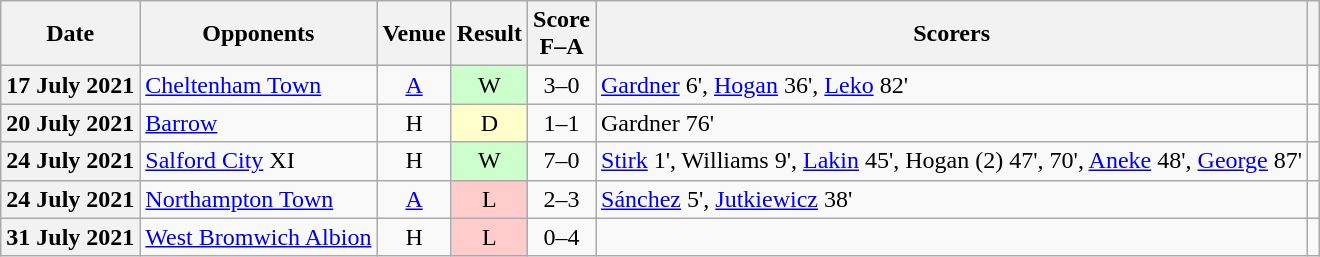<table class="wikitable sortable plainrowheaders" style=text-align:center>
<tr>
<th scope=col>Date</th>
<th scope=col>Opponents</th>
<th scope=col>Venue</th>
<th scope=col>Result</th>
<th scope=col>Score<br>F–A</th>
<th scope=col class=unsortable>Scorers</th>
<th scope=col class=unsortable></th>
</tr>
<tr>
<th scope=row>17 July 2021</th>
<td style=text-align:left><a href='#'>Cheltenham Town</a></td>
<td><a href='#'>A</a></td>
<td style=background:#cfc>W</td>
<td>3–0</td>
<td style=text-align:left><a href='#'>Gardner</a> 6', <a href='#'>Hogan</a> 36', <a href='#'>Leko</a> 82'</td>
<td></td>
</tr>
<tr>
<th scope=row>20 July 2021</th>
<td style=text-align:left><a href='#'>Barrow</a></td>
<td>H</td>
<td style=background:#ffc>D</td>
<td>1–1</td>
<td style=text-align:left>Gardner 76'</td>
<td></td>
</tr>
<tr>
<th scope=row>24 July 2021</th>
<td style=text-align:left><a href='#'>Salford City</a> XI</td>
<td>H</td>
<td style=background:#cfc>W</td>
<td>7–0</td>
<td style=text-align:left><a href='#'>Stirk</a> 1', Williams 9', <a href='#'>Lakin</a> 45', Hogan (2) 47', 70', <a href='#'>Aneke</a> 48', <a href='#'>George</a> 87'</td>
<td></td>
</tr>
<tr>
<th scope=row>24 July 2021</th>
<td style=text-align:left><a href='#'>Northampton Town</a></td>
<td><a href='#'>A</a></td>
<td style=background:#fcc>L</td>
<td>2–3</td>
<td style=text-align:left><a href='#'>Sánchez</a> 5', <a href='#'>Jutkiewicz</a> 38'</td>
<td></td>
</tr>
<tr>
<th scope=row>31 July 2021</th>
<td style=text-align:left><a href='#'>West Bromwich Albion</a></td>
<td>H</td>
<td style=background:#fcc>L</td>
<td>0–4</td>
<td></td>
<td></td>
</tr>
</table>
